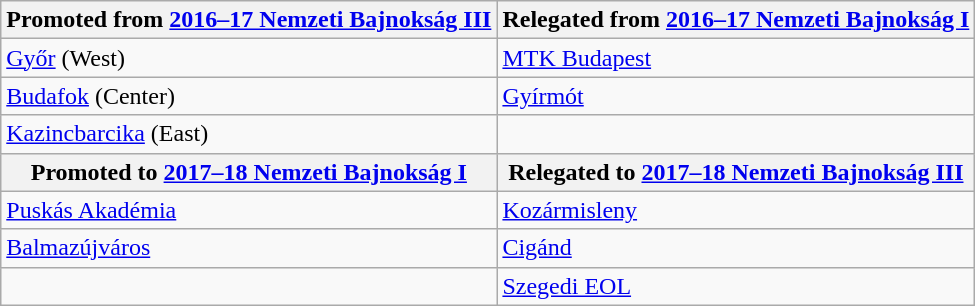<table class="wikitable sortable">
<tr>
<th>Promoted from <a href='#'>2016–17 Nemzeti Bajnokság III</a></th>
<th>Relegated from <a href='#'>2016–17 Nemzeti Bajnokság I</a></th>
</tr>
<tr>
<td><a href='#'>Győr</a> (West)</td>
<td><a href='#'>MTK Budapest</a></td>
</tr>
<tr>
<td><a href='#'>Budafok</a> (Center)</td>
<td><a href='#'>Gyírmót</a></td>
</tr>
<tr>
<td><a href='#'>Kazincbarcika</a> (East)</td>
<td></td>
</tr>
<tr>
<th>Promoted to <a href='#'>2017–18 Nemzeti Bajnokság I</a></th>
<th>Relegated to <a href='#'>2017–18 Nemzeti Bajnokság III</a></th>
</tr>
<tr>
<td><a href='#'>Puskás Akadémia</a></td>
<td><a href='#'>Kozármisleny</a></td>
</tr>
<tr>
<td><a href='#'>Balmazújváros</a></td>
<td><a href='#'>Cigánd</a></td>
</tr>
<tr>
<td></td>
<td><a href='#'>Szegedi EOL</a></td>
</tr>
</table>
